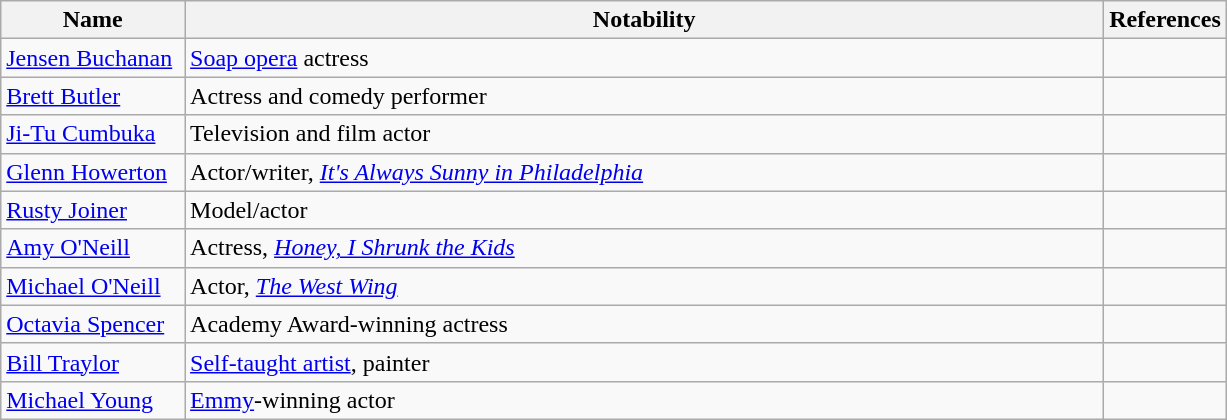<table class="wikitable sortable">
<tr>
<th width="15%">Name</th>
<th width="75%">Notability</th>
<th width="10%" class="unsortable">References</th>
</tr>
<tr>
<td><a href='#'>Jensen Buchanan</a></td>
<td><a href='#'>Soap opera</a> actress</td>
<td></td>
</tr>
<tr>
<td><a href='#'>Brett Butler</a></td>
<td>Actress and comedy performer</td>
<td></td>
</tr>
<tr>
<td><a href='#'>Ji-Tu Cumbuka</a></td>
<td>Television and film actor</td>
<td></td>
</tr>
<tr>
<td><a href='#'>Glenn Howerton</a></td>
<td>Actor/writer, <em><a href='#'>It's Always Sunny in Philadelphia</a></em></td>
<td></td>
</tr>
<tr>
<td><a href='#'>Rusty Joiner</a></td>
<td>Model/actor</td>
<td></td>
</tr>
<tr>
<td><a href='#'>Amy O'Neill</a></td>
<td>Actress, <em><a href='#'>Honey, I Shrunk the Kids</a></em></td>
<td></td>
</tr>
<tr>
<td><a href='#'>Michael O'Neill</a></td>
<td>Actor, <em><a href='#'>The West Wing</a></em></td>
<td></td>
</tr>
<tr>
<td><a href='#'>Octavia Spencer</a></td>
<td>Academy Award-winning actress</td>
<td></td>
</tr>
<tr>
<td><a href='#'>Bill Traylor</a></td>
<td><a href='#'>Self-taught artist</a>, painter</td>
<td></td>
</tr>
<tr>
<td><a href='#'>Michael Young</a></td>
<td><a href='#'>Emmy</a>-winning actor</td>
<td></td>
</tr>
</table>
